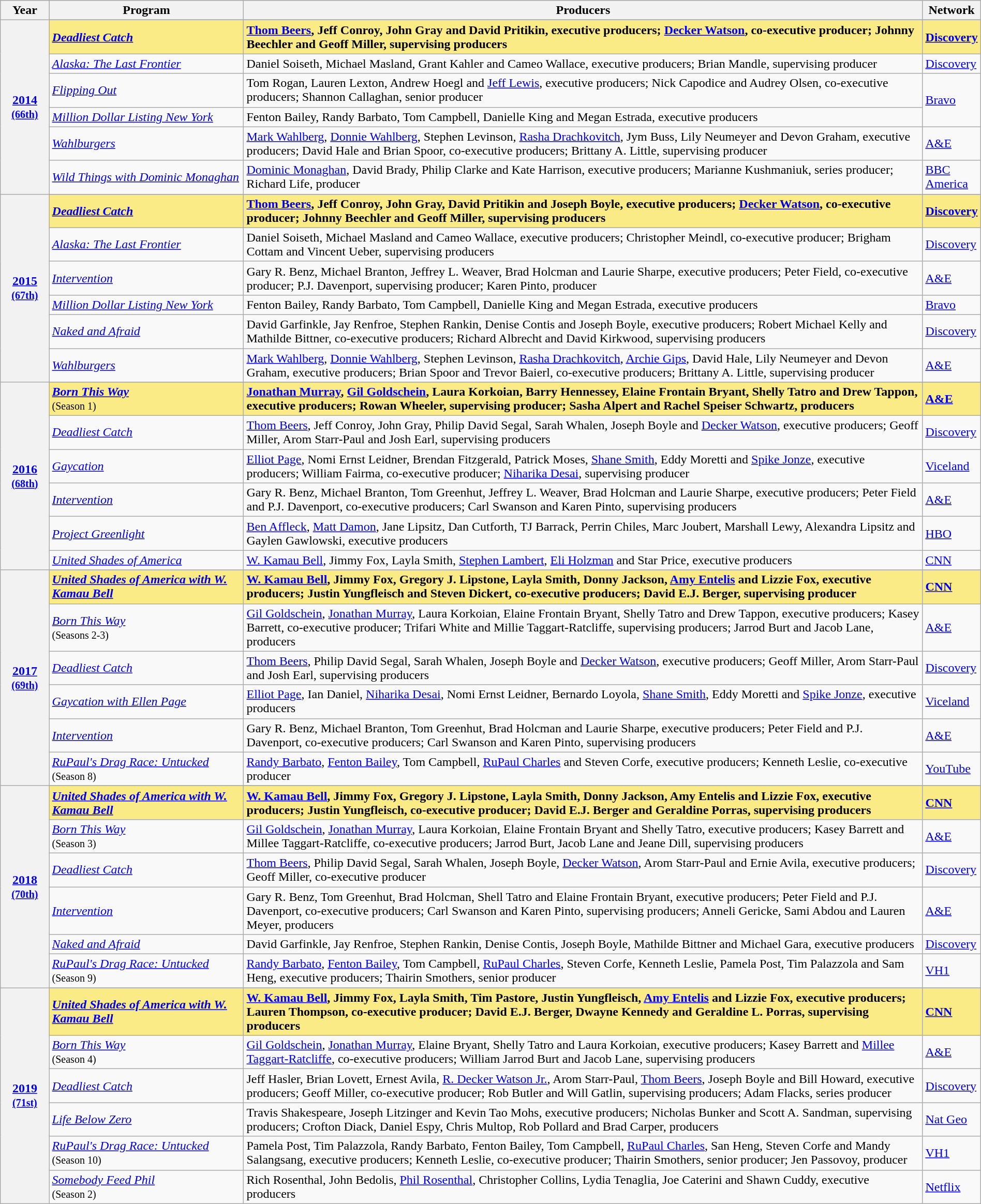<table class="wikitable" style="width:100%">
<tr bgcolor="#bebebe">
<th width="5%">Year</th>
<th width="20%">Program</th>
<th width="70%">Producers</th>
<th width="5%">Network</th>
</tr>
<tr>
<th rowspan="7" style="text-align:center"><a href='#'>2014</a><br><small><a href='#'>(66th)</a></small><br></th>
</tr>
<tr style="background:#FAEB86">
<td><strong><em><a href='#'>Deadliest Catch</a></em></strong></td>
<td><strong><a href='#'>Thom Beers</a>, Jeff Conroy, John Gray and David Pritikin, executive producers; <a href='#'>Decker Watson</a>, co-executive producer; Johnny Beechler and Geoff Miller, supervising producers</strong></td>
<td><a href='#'><strong>Discovery</strong></a></td>
</tr>
<tr>
<td><em><a href='#'>Alaska: The Last Frontier</a></em></td>
<td>Daniel Soiseth, Michael Masland, Grant Kahler and Cameo Wallace, executive producers; Brian Mandle, supervising producer</td>
<td><a href='#'>Discovery</a></td>
</tr>
<tr>
<td><em><a href='#'>Flipping Out</a></em></td>
<td>Tom Rogan, Lauren Lexton, Andrew Hoegl and <a href='#'>Jeff Lewis</a>, executive producers; Nick Capodice and Audrey Olsen, co-executive producers; Shannon Callaghan, senior producer</td>
<td rowspan=2><a href='#'>Bravo</a></td>
</tr>
<tr>
<td><em><a href='#'>Million Dollar Listing New York</a></em></td>
<td>Fenton Bailey, Randy Barbato, Tom Campbell, Danielle King and Megan Estrada, executive producers</td>
</tr>
<tr>
<td><em><a href='#'>Wahlburgers</a></em></td>
<td><a href='#'>Mark Wahlberg</a>, <a href='#'>Donnie Wahlberg</a>, Stephen Levinson, <a href='#'>Rasha Drachkovitch</a>, Jym Buss, Lily Neumeyer and Devon Graham, executive producers; David Hale and Brian Spoor, co-executive producers; Brittany A. Little, supervising producer</td>
<td><a href='#'>A&E</a></td>
</tr>
<tr>
<td><em><a href='#'>Wild Things with Dominic Monaghan</a></em></td>
<td><a href='#'>Dominic Monaghan</a>, David Brady, Philip Clarke and Kate Harrison, executive producers; Marianne Kushmaniuk, series producer; Richard Life, producer</td>
<td><a href='#'>BBC America</a></td>
</tr>
<tr>
<th rowspan="7" style="text-align:center"><a href='#'>2015</a><br><small><a href='#'>(67th)</a></small><br></th>
</tr>
<tr style="background:#FAEB86">
<td><strong><em><a href='#'>Deadliest Catch</a></em></strong></td>
<td><strong><a href='#'>Thom Beers</a>, Jeff Conroy, John Gray, David Pritikin and Joseph Boyle, executive producers; <a href='#'>Decker Watson</a>, co-executive producer; Johnny Beechler and Geoff Miller, supervising producers</strong></td>
<td><a href='#'><strong>Discovery</strong></a></td>
</tr>
<tr>
<td><em><a href='#'>Alaska: The Last Frontier</a></em></td>
<td>Daniel Soiseth, Michael Masland and Cameo Wallace, executive producers; Christopher Meindl, co-executive producer; Brigham Cottam and Vincent Ueber, supervising producers</td>
<td><a href='#'>Discovery</a></td>
</tr>
<tr>
<td><em><a href='#'>Intervention</a></em></td>
<td>Gary R. Benz, Michael Branton, Jeffrey L. Weaver, Brad Holcman and Laurie Sharpe, executive producers; Peter Field, co-executive producer; P.J. Davenport, supervising producer; Karen Pinto, producer</td>
<td><a href='#'>A&E</a></td>
</tr>
<tr>
<td><em><a href='#'>Million Dollar Listing New York</a></em></td>
<td>Fenton Bailey, Randy Barbato, Tom Campbell, Danielle King and Megan Estrada, executive producers</td>
<td><a href='#'>Bravo</a></td>
</tr>
<tr>
<td><em><a href='#'>Naked and Afraid</a></em></td>
<td>David Garfinkle, Jay Renfroe, Stephen Rankin, Denise Contis and Joseph Boyle, executive producers; Robert Michael Kelly and Mathilde Bittner, co-executive producers; Richard Albrecht and David Kirkwood, supervising producers</td>
<td><a href='#'>Discovery</a></td>
</tr>
<tr>
<td><em><a href='#'>Wahlburgers</a></em></td>
<td><a href='#'>Mark Wahlberg</a>, <a href='#'>Donnie Wahlberg</a>, Stephen Levinson, <a href='#'>Rasha Drachkovitch</a>, <a href='#'>Archie Gips</a>, David Hale, Lily Neumeyer and Devon Graham, executive producers;  Brian Spoor and Trevor Baierl, co-executive producers; Brittany A. Little, supervising producer</td>
<td><a href='#'>A&E</a></td>
</tr>
<tr>
<th rowspan="7" style="text-align:center"><a href='#'>2016</a><br><small><a href='#'>(68th)</a></small><br></th>
</tr>
<tr style="background:#FAEB86;">
<td><em><a href='#'><strong>Born This Way</strong></a></em><br><small>(Season 1)</small></td>
<td><strong><a href='#'>Jonathan Murray</a>, <a href='#'>Gil Goldschein</a>, Laura Korkoian, Barry Hennessey, Elaine Frontain Bryant, Shelly Tatro and Drew Tappon, executive producers; Rowan Wheeler, supervising producer; Sasha Alpert and Rachel Speiser Schwartz, producers</strong></td>
<td><a href='#'><strong>A&E</strong></a></td>
</tr>
<tr>
<td><em><a href='#'>Deadliest Catch</a></em></td>
<td><a href='#'>Thom Beers</a>, Jeff Conroy, John Gray, Philip David Segal, Sarah Whalen, Joseph Boyle and <a href='#'>Decker Watson</a>, executive producers; Geoff Miller, Arom Starr-Paul and Josh Earl, supervising producers</td>
<td><a href='#'>Discovery</a></td>
</tr>
<tr>
<td><em><a href='#'>Gaycation</a></em></td>
<td><a href='#'>Elliot Page</a>, Nomi Ernst Leidner, Brendan Fitzgerald, Patrick Moses, <a href='#'>Shane Smith</a>, Eddy Moretti and <a href='#'>Spike Jonze</a>, executive producers; William Fairma, co-executive producer; <a href='#'>Niharika Desai</a>, supervising producer</td>
<td><a href='#'>Viceland</a></td>
</tr>
<tr>
<td><em><a href='#'>Intervention</a></em></td>
<td>Gary R. Benz, Michael Branton, Tom Greenhut, Jeffrey L. Weaver, Brad Holcman and Laurie Sharpe, executive producers; Peter Field and P.J. Davenport, co-executive producers; Carl Swanson and Karen Pinto, supervising producers</td>
<td><a href='#'>A&E</a></td>
</tr>
<tr>
<td><em><a href='#'>Project Greenlight</a></em></td>
<td><a href='#'>Ben Affleck</a>, <a href='#'>Matt Damon</a>, Jane Lipsitz, Dan Cutforth, TJ Barrack, Perrin Chiles, Marc Joubert, Marshall Lewy, Alexandra Lipsitz and Gaylen Gawlowski, executive producers</td>
<td><a href='#'>HBO</a></td>
</tr>
<tr>
<td><em><a href='#'>United Shades of America</a></em></td>
<td><a href='#'>W. Kamau Bell</a>, Jimmy Fox, Layla Smith, <a href='#'>Stephen Lambert</a>, <a href='#'>Eli Holzman</a> and Star Price, executive producers</td>
<td><a href='#'>CNN</a></td>
</tr>
<tr>
<th rowspan="7" style="text-align:center"><a href='#'>2017</a><br><small><a href='#'>(69th)</a></small><br></th>
</tr>
<tr style="background:#FAEB86">
<td><em><a href='#'><strong>United Shades of America with W. Kamau Bell</strong></a></em></td>
<td><strong><a href='#'>W. Kamau Bell</a>, Jimmy Fox, Gregory J. Lipstone, Layla Smith, Donny Jackson, <a href='#'>Amy Entelis</a> and Lizzie Fox, executive producers; Justin Yungfleisch and Steven Dickert, co-executive producers; David E.J. Berger, supervising producer</strong></td>
<td><strong><a href='#'>CNN</a></strong></td>
</tr>
<tr>
<td><em><a href='#'>Born This Way</a></em><br><small>(Seasons 2-3)</small></td>
<td><a href='#'>Gil Goldschein</a>, <a href='#'>Jonathan Murray</a>, Laura Korkoian, Elaine Frontain Bryant, Shelly Tatro and Drew Tappon, executive producers; Kasey Barrett, co-executive producer; Trifari White and Millie Taggart-Ratcliffe, supervising producers; Jarrod Burt and Jacob Lane, producers</td>
<td><a href='#'>A&E</a></td>
</tr>
<tr>
<td><em><a href='#'>Deadliest Catch</a></em></td>
<td><a href='#'>Thom Beers</a>, Philip David Segal, Sarah Whalen, Joseph Boyle and <a href='#'>Decker Watson</a>, executive producers; Geoff Miller, Arom Starr-Paul and Josh Earl, supervising producers</td>
<td><a href='#'>Discovery</a></td>
</tr>
<tr>
<td><em><a href='#'>Gaycation with Ellen Page</a></em></td>
<td><a href='#'>Elliot Page</a>, Ian Daniel, <a href='#'>Niharika Desai</a>, Nomi Ernst Leidner, Bernardo Loyola, <a href='#'>Shane Smith</a>, Eddy Moretti and <a href='#'>Spike Jonze</a>, executive producers</td>
<td><a href='#'>Viceland</a></td>
</tr>
<tr>
<td><em><a href='#'>Intervention</a></em></td>
<td>Gary R. Benz, Michael Branton, Tom Greenhut, Brad Holcman and Laurie Sharpe, executive producers; Peter Field and P.J. Davenport, co-executive producers; Carl Swanson and Karen Pinto, supervising producers</td>
<td><a href='#'>A&E</a></td>
</tr>
<tr>
<td><em><a href='#'>RuPaul's Drag Race: Untucked</a></em><br><small>(Season 8)</small></td>
<td><a href='#'>Randy Barbato</a>, <a href='#'>Fenton Bailey</a>, Tom Campbell, <a href='#'>RuPaul Charles</a> and Steven Corfe, executive producers; Kenneth Leslie, co-executive producer</td>
<td><a href='#'>YouTube</a></td>
</tr>
<tr>
<th rowspan="7" style="text-align:center"><a href='#'>2018</a><br><small><a href='#'>(70th)</a></small><br></th>
</tr>
<tr style="background:#FAEB86">
<td><em><a href='#'><strong>United Shades of America with W. Kamau Bell</strong></a></em></td>
<td><strong><a href='#'>W. Kamau Bell</a>, Jimmy Fox, Gregory J. Lipstone, Layla Smith, Donny Jackson, Amy Entelis and Lizzie Fox, executive producers; Justin Yungfleisch, co-executive producer; David E.J. Berger and Geraldine Porras, supervising producers</strong></td>
<td><strong><a href='#'>CNN</a></strong></td>
</tr>
<tr>
<td><em><a href='#'>Born This Way</a></em><br><small>(Season 3)</small></td>
<td><a href='#'>Gil Goldschein</a>, <a href='#'>Jonathan Murray</a>, Laura Korkoian, Elaine Frontain Bryant and Shelly Tatro, executive producers; Kasey Barrett and Millee Taggart-Ratcliffe, co-executive producers; Jarrod Burt, Jacob Lane and Jeane Dill, supervising producers</td>
<td><a href='#'>A&E</a></td>
</tr>
<tr>
<td><em><a href='#'>Deadliest Catch</a></em></td>
<td><a href='#'>Thom Beers</a>, Philip David Segal, Sarah Whalen, Joseph Boyle, <a href='#'>Decker Watson</a>, Arom Starr-Paul and Ernie Avila, executive producers; Geoff Miller, co-executive producer</td>
<td><a href='#'>Discovery</a></td>
</tr>
<tr>
<td><em><a href='#'>Intervention</a></em></td>
<td>Gary R. Benz, Tom Greenhut, Brad Holcman, Shell Tatro and Elaine Frontain Bryant, executive producers; Peter Field and P.J. Davenport, co-executive producers; Carl Swanson and Karen Pinto, supervising producers; Anneli Gericke, Sami Abdou and Lauren Meyer, producers</td>
<td><a href='#'>A&E</a></td>
</tr>
<tr>
<td><em><a href='#'>Naked and Afraid</a></em></td>
<td>David Garfinkle, Jay Renfroe, Stephen Rankin, Denise Contis, Joseph Boyle, Mathilde Bittner and Michael Gara, executive producers</td>
<td><a href='#'>Discovery</a></td>
</tr>
<tr>
<td><em><a href='#'>RuPaul's Drag Race: Untucked</a></em><br><small>(Season 9)</small></td>
<td><a href='#'>Randy Barbato</a>, <a href='#'>Fenton Bailey</a>, Tom Campbell, <a href='#'>RuPaul Charles</a>, Steven Corfe, Kenneth Leslie, Pamela Post, Tim Palazzola and Sam Heng, executive producers; Thairin Smothers, senior producer</td>
<td><a href='#'>VH1</a></td>
</tr>
<tr>
<th rowspan="7" style="text-align:center"><a href='#'>2019</a><br><small><a href='#'>(71st)</a></small><br></th>
</tr>
<tr style="background:#FAEB86">
<td><em><a href='#'><strong>United Shades of America with W. Kamau Bell</strong></a></em></td>
<td><strong><a href='#'>W. Kamau Bell</a>, Jimmy Fox, Layla Smith, Tim Pastore, Justin Yungfleisch, <a href='#'>Amy Entelis</a> and Lizzie Fox, executive producers; Lauren Thompson, co-executive producer; David E.J. Berger, Dwayne Kennedy and Geraldine L. Porras, supervising producers</strong></td>
<td><strong><a href='#'>CNN</a></strong></td>
</tr>
<tr>
<td><em><a href='#'>Born This Way</a></em><br><small>(Season 4)</small></td>
<td><a href='#'>Gil Goldschein</a>, <a href='#'>Jonathan Murray</a>, Elaine Bryant, Shelly Tatro and Laura Korkoian, executive producers; Kasey Barrett and <a href='#'>Millee Taggart-Ratcliffe</a>, co-executive producers; William Jarrod Burt and Jacob Lane, supervising producers</td>
<td><a href='#'>A&E</a></td>
</tr>
<tr>
<td><em><a href='#'>Deadliest Catch</a></em></td>
<td>Jeff Hasler, Brian Lovett, Ernest Avila, <a href='#'>R. Decker Watson Jr.</a>, Arom Starr-Paul, <a href='#'>Thom Beers</a>, Joseph Boyle and Bill Howard, executive producers; Geoff Miller, co-executive producer; Rob Butler and Will Gatlin, supervising producers; Adam Flacks, series producer</td>
<td><a href='#'>Discovery</a></td>
</tr>
<tr>
<td><em><a href='#'>Life Below Zero</a></em></td>
<td>Travis Shakespeare, Joseph Litzinger and Kevin Tao Mohs, executive producers; Nicholas Bunker and Scott A. Sandman, supervising producers; Crofton Diack, Daniel Espy, Chris Multop, Rob Pollard and Brad Carper, producers</td>
<td><a href='#'>Nat Geo</a></td>
</tr>
<tr>
<td><em><a href='#'>RuPaul's Drag Race: Untucked</a></em><br><small>(Season 10)</small></td>
<td>Pamela Post, Tim Palazzola, Randy Barbato, Fenton Bailey, Tom Campbell, <a href='#'>RuPaul Charles</a>, San Heng, Steven Corfe and Mandy Salangsang, executive producers; Kenneth Leslie, co-executive producer; Thairin Smothers, senior producer; Jen Passovoy, producer</td>
<td><a href='#'>VH1</a></td>
</tr>
<tr>
<td><em><a href='#'>Somebody Feed Phil</a></em><br><small>(Season 2)</small></td>
<td>Rich Rosenthal, John Bedolis, <a href='#'>Phil Rosenthal</a>, Christopher Collins, Lydia Tenaglia, Joe Caterini and Shawn Cuddy, executive producers</td>
<td><a href='#'>Netflix</a></td>
</tr>
</table>
